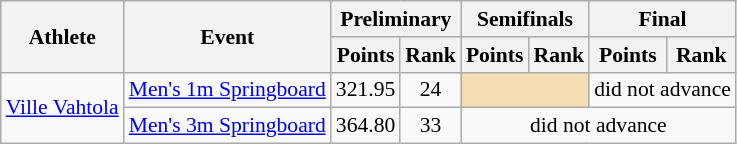<table class=wikitable style="font-size:90%">
<tr>
<th rowspan="2">Athlete</th>
<th rowspan="2">Event</th>
<th colspan="2">Preliminary</th>
<th colspan="2">Semifinals</th>
<th colspan="2">Final</th>
</tr>
<tr>
<th>Points</th>
<th>Rank</th>
<th>Points</th>
<th>Rank</th>
<th>Points</th>
<th>Rank</th>
</tr>
<tr>
<td rowspan="2"><a href='#'>Ville Vahtola</a></td>
<td><a href='#'>Men's 1m Springboard</a></td>
<td align=center>321.95</td>
<td align=center>24</td>
<td colspan= 2 bgcolor="wheat"></td>
<td align=center colspan=2>did not advance</td>
</tr>
<tr>
<td><a href='#'>Men's 3m Springboard</a></td>
<td align=center>364.80</td>
<td align=center>33</td>
<td align=center colspan=4>did not advance</td>
</tr>
</table>
